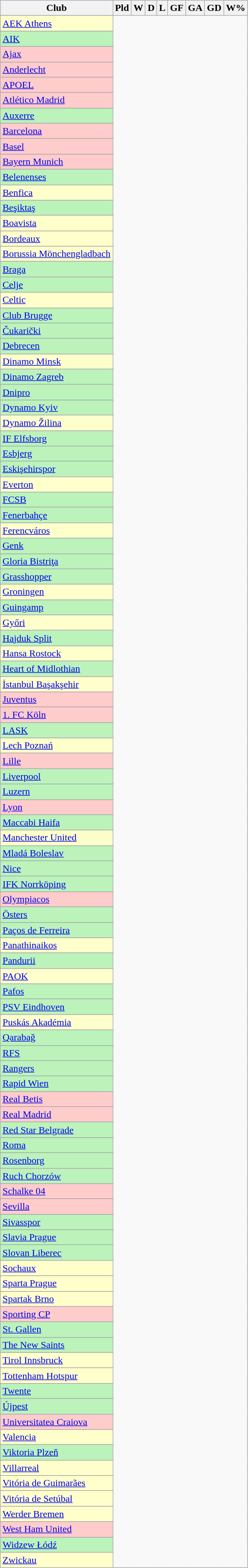<table class="wikitable sortable" style="text-align: left;">
<tr>
<th>Club</th>
<th>Pld</th>
<th>W</th>
<th>D</th>
<th>L</th>
<th>GF</th>
<th>GA</th>
<th>GD</th>
<th>W%</th>
</tr>
<tr>
</tr>
<tr bgcolor= "#ffffcc">
<td style=align=left> <a href='#'>AEK Athens</a><br></td>
</tr>
<tr>
</tr>
<tr bgcolor= "#bbf3bb">
<td style=align=left> <a href='#'>AIK</a><br></td>
</tr>
<tr>
</tr>
<tr bgcolor= "#ffcccc">
<td style=align=left> <a href='#'>Ajax</a><br></td>
</tr>
<tr>
</tr>
<tr bgcolor= "#ffcccc">
<td style=align=left> <a href='#'>Anderlecht</a><br></td>
</tr>
<tr>
</tr>
<tr bgcolor= "#ffcccc">
<td style=align=left> <a href='#'>APOEL</a><br></td>
</tr>
<tr>
</tr>
<tr bgcolor= "#ffcccc">
<td style=align=left> <a href='#'>Atlético Madrid</a><br></td>
</tr>
<tr>
</tr>
<tr bgcolor= "#bbf3bb">
<td style=align=left> <a href='#'>Auxerre</a><br></td>
</tr>
<tr>
</tr>
<tr bgcolor= "#ffcccc">
<td style=align=left> <a href='#'>Barcelona</a><br></td>
</tr>
<tr>
</tr>
<tr bgcolor= "#ffcccc">
<td style=align=left> <a href='#'>Basel</a><br></td>
</tr>
<tr>
</tr>
<tr bgcolor= "#ffcccc">
<td style=align=left> <a href='#'>Bayern Munich</a><br></td>
</tr>
<tr>
</tr>
<tr bgcolor= "#bbf3bb">
<td style=align=left> <a href='#'>Belenenses</a><br></td>
</tr>
<tr>
</tr>
<tr bgcolor= "#ffffcc">
<td style=align=left> <a href='#'>Benfica</a><br></td>
</tr>
<tr>
</tr>
<tr bgcolor= "#bbf3bb">
<td style=align=left> <a href='#'>Beşiktaş</a><br></td>
</tr>
<tr>
</tr>
<tr bgcolor= "#ffffcc">
<td style=align=left> <a href='#'>Boavista</a><br></td>
</tr>
<tr>
</tr>
<tr bgcolor= "#ffffcc">
<td style=align=left> <a href='#'>Bordeaux</a><br></td>
</tr>
<tr>
</tr>
<tr bgcolor= "#ffffcc">
<td style=align=left> <a href='#'>Borussia Mönchengladbach</a><br></td>
</tr>
<tr>
</tr>
<tr bgcolor= "#bbf3bb">
<td style=align=left> <a href='#'>Braga</a><br></td>
</tr>
<tr>
</tr>
<tr bgcolor= "#bbf3bb">
<td style=align=left> <a href='#'>Celje</a><br></td>
</tr>
<tr>
</tr>
<tr bgcolor= "#ffffcc">
<td style=align=left> <a href='#'>Celtic</a><br></td>
</tr>
<tr>
</tr>
<tr bgcolor= "#bbf3bb">
<td style=align=left> <a href='#'>Club Brugge</a><br></td>
</tr>
<tr>
</tr>
<tr bgcolor= "#bbf3bb">
<td style=align=left> <a href='#'>Čukarički</a><br></td>
</tr>
<tr>
</tr>
<tr bgcolor= "#bbf3bb">
<td style=align=left> <a href='#'>Debrecen</a><br></td>
</tr>
<tr>
</tr>
<tr bgcolor= "#ffffcc">
<td style=align=left> <a href='#'>Dinamo Minsk</a><br></td>
</tr>
<tr>
</tr>
<tr bgcolor= "#bbf3bb">
<td style=align=left> <a href='#'>Dinamo Zagreb</a><br></td>
</tr>
<tr>
</tr>
<tr bgcolor= "#bbf3bb">
<td style=align=left> <a href='#'>Dnipro</a><br></td>
</tr>
<tr>
</tr>
<tr bgcolor= "#bbf3bb">
<td style=align=left> <a href='#'>Dynamo Kyiv</a><br></td>
</tr>
<tr>
</tr>
<tr bgcolor= "#ffffcc">
<td style=align=left> <a href='#'>Dynamo Žilina</a><br></td>
</tr>
<tr>
</tr>
<tr bgcolor= "#bbf3bb">
<td style=align=left> <a href='#'>IF Elfsborg</a><br></td>
</tr>
<tr>
</tr>
<tr bgcolor= "#bbf3bb">
<td style=align=left> <a href='#'>Esbjerg</a><br></td>
</tr>
<tr>
</tr>
<tr bgcolor= "#bbf3bb">
<td style=align=left> <a href='#'>Eskişehirspor</a><br></td>
</tr>
<tr>
</tr>
<tr bgcolor= "#ffffcc">
<td style=align=left> <a href='#'>Everton</a><br></td>
</tr>
<tr>
</tr>
<tr bgcolor= "#bbf3bb">
<td style=align=left> <a href='#'>FCSB</a><br></td>
</tr>
<tr>
</tr>
<tr bgcolor= "#bbf3bb">
<td style=align=left> <a href='#'>Fenerbahçe</a><br></td>
</tr>
<tr>
</tr>
<tr bgcolor= "#ffffcc">
<td style=align=left> <a href='#'>Ferencváros</a><br></td>
</tr>
<tr>
</tr>
<tr bgcolor= "#bbf3bb">
<td style=align=left> <a href='#'>Genk</a><br></td>
</tr>
<tr>
</tr>
<tr bgcolor= "#bbf3bb">
<td style=align=left> <a href='#'>Gloria Bistriţa</a><br></td>
</tr>
<tr>
</tr>
<tr bgcolor= "#bbf3bb">
<td style=align=left> <a href='#'>Grasshopper</a><br></td>
</tr>
<tr>
</tr>
<tr bgcolor= "#ffffcc">
<td style=align=left> <a href='#'>Groningen</a><br></td>
</tr>
<tr>
</tr>
<tr bgcolor= "#bbf3bb">
<td style=align=left> <a href='#'>Guingamp</a><br></td>
</tr>
<tr>
</tr>
<tr bgcolor= "#ffffcc">
<td style=align=left> <a href='#'>Győri</a><br></td>
</tr>
<tr>
</tr>
<tr bgcolor= "#bbf3bb">
<td style=align=left> <a href='#'>Hajduk Split</a><br></td>
</tr>
<tr>
</tr>
<tr bgcolor= "#ffffcc">
<td style=align=left> <a href='#'>Hansa Rostock</a><br></td>
</tr>
<tr>
</tr>
<tr bgcolor= "#bbf3bb">
<td style=align=left> <a href='#'>Heart of Midlothian</a><br></td>
</tr>
<tr>
</tr>
<tr bgcolor= "#ffffcc">
<td style=align=left> <a href='#'>İstanbul Başakşehir</a><br></td>
</tr>
<tr>
</tr>
<tr bgcolor= "#ffcccc">
<td style=align=left> <a href='#'>Juventus</a><br></td>
</tr>
<tr>
</tr>
<tr bgcolor= "#ffcccc">
<td style=align=left> <a href='#'>1. FC Köln</a><br></td>
</tr>
<tr>
</tr>
<tr bgcolor= "#bbf3bb">
<td style=align=left> <a href='#'>LASK</a><br></td>
</tr>
<tr>
</tr>
<tr bgcolor= "#ffffcc">
<td style=align=left> <a href='#'>Lech Poznań</a><br></td>
</tr>
<tr>
</tr>
<tr bgcolor= "#ffcccc">
<td style=align=left> <a href='#'>Lille</a><br></td>
</tr>
<tr>
</tr>
<tr bgcolor= "#bbf3bb">
<td style=align=left> <a href='#'>Liverpool</a><br></td>
</tr>
<tr>
</tr>
<tr bgcolor= "#bbf3bb">
<td style=align=left> <a href='#'>Luzern</a><br></td>
</tr>
<tr>
</tr>
<tr bgcolor= "#ffcccc">
<td style=align=left> <a href='#'>Lyon</a><br></td>
</tr>
<tr>
</tr>
<tr bgcolor= "#bbf3bb">
<td style=align=left> <a href='#'>Maccabi Haifa</a><br></td>
</tr>
<tr>
</tr>
<tr bgcolor= "#ffffcc">
<td style=align=left> <a href='#'>Manchester United</a><br></td>
</tr>
<tr>
</tr>
<tr bgcolor= "#bbf3bb">
<td style=align=left> <a href='#'>Mladá Boleslav</a><br></td>
</tr>
<tr>
</tr>
<tr bgcolor= "#bbf3bb">
<td style=align=left> <a href='#'>Nice</a><br></td>
</tr>
<tr>
</tr>
<tr bgcolor= "#bbf3bb">
<td style=align=left> <a href='#'>IFK Norrköping</a><br></td>
</tr>
<tr>
</tr>
<tr bgcolor= "#ffcccc">
<td style=align=left> <a href='#'>Olympiacos</a><br></td>
</tr>
<tr>
</tr>
<tr bgcolor= "#bbf3bb">
<td style=align=left> <a href='#'>Östers</a><br></td>
</tr>
<tr>
</tr>
<tr bgcolor= "#bbf3bb">
<td style=align=left> <a href='#'>Paços de Ferreira</a><br></td>
</tr>
<tr>
</tr>
<tr bgcolor= "#ffffcc">
<td style=align=left> <a href='#'>Panathinaikos</a><br></td>
</tr>
<tr>
</tr>
<tr bgcolor= "#bbf3bb">
<td style=align=left> <a href='#'>Pandurii</a><br></td>
</tr>
<tr>
</tr>
<tr bgcolor= "#ffffcc">
<td style=align=left> <a href='#'>PAOK</a><br></td>
</tr>
<tr>
</tr>
<tr bgcolor= "#bbf3bb">
<td style=align=left> <a href='#'>Pafos</a><br></td>
</tr>
<tr>
</tr>
<tr bgcolor= "#bbf3bb">
<td style=align=left> <a href='#'>PSV Eindhoven</a><br></td>
</tr>
<tr>
</tr>
<tr bgcolor= "#ffffcc">
<td style=align=left> <a href='#'>Puskás Akadémia</a><br></td>
</tr>
<tr>
</tr>
<tr bgcolor= "#bbf3bb">
<td style=align=left> <a href='#'>Qarabağ</a><br></td>
</tr>
<tr>
</tr>
<tr bgcolor= "#bbf3bb">
<td style=align=left> <a href='#'>RFS</a><br></td>
</tr>
<tr>
</tr>
<tr bgcolor= "#bbf3bb">
<td style=align=left> <a href='#'>Rangers</a><br></td>
</tr>
<tr>
</tr>
<tr bgcolor= "#bbf3bb">
<td style=align=left> <a href='#'>Rapid Wien</a><br></td>
</tr>
<tr>
</tr>
<tr bgcolor= "#ffcccc">
<td style=align=left> <a href='#'>Real Betis</a><br></td>
</tr>
<tr>
</tr>
<tr bgcolor= "#ffcccc">
<td style=align=left> <a href='#'>Real Madrid</a><br></td>
</tr>
<tr>
</tr>
<tr bgcolor= "#bbf3bb">
<td style=align=left> <a href='#'>Red Star Belgrade</a><br></td>
</tr>
<tr>
</tr>
<tr bgcolor= "#bbf3bb">
<td style=align=left> <a href='#'>Roma</a><br></td>
</tr>
<tr>
</tr>
<tr bgcolor= "#bbf3bb">
<td style=align=left> <a href='#'>Rosenborg</a><br></td>
</tr>
<tr>
</tr>
<tr bgcolor= "#bbf3bb">
<td style=align=left> <a href='#'>Ruch Chorzów</a><br></td>
</tr>
<tr>
</tr>
<tr bgcolor= "#ffcccc">
<td style=align=left> <a href='#'>Schalke 04</a><br></td>
</tr>
<tr>
</tr>
<tr bgcolor= "#ffcccc">
<td style=align=left> <a href='#'>Sevilla</a><br></td>
</tr>
<tr>
</tr>
<tr bgcolor= "#bbf3bb">
<td style=align=left> <a href='#'>Sivasspor</a><br></td>
</tr>
<tr>
</tr>
<tr bgcolor= "#bbf3bb">
<td style=align=left> <a href='#'>Slavia Prague</a><br></td>
</tr>
<tr>
</tr>
<tr bgcolor= "#bbf3bb">
<td style=align=left> <a href='#'>Slovan Liberec</a><br></td>
</tr>
<tr>
</tr>
<tr bgcolor= "#ffffcc">
<td style=align=left> <a href='#'>Sochaux</a><br></td>
</tr>
<tr>
</tr>
<tr bgcolor= "#ffffcc">
<td style=align=left> <a href='#'>Sparta Prague</a><br></td>
</tr>
<tr>
</tr>
<tr bgcolor= "#ffffcc">
<td style=align=left> <a href='#'>Spartak Brno</a><br></td>
</tr>
<tr>
</tr>
<tr bgcolor= "#ffcccc">
<td style=align=left> <a href='#'>Sporting CP</a><br></td>
</tr>
<tr>
</tr>
<tr bgcolor= "#bbf3bb">
<td style=align=left> <a href='#'>St. Gallen</a><br></td>
</tr>
<tr>
</tr>
<tr bgcolor= "#bbf3bb">
<td style=align=left> <a href='#'>The New Saints</a><br></td>
</tr>
<tr>
</tr>
<tr bgcolor= "#ffffcc">
<td style=align=left> <a href='#'>Tirol Innsbruck</a><br></td>
</tr>
<tr>
</tr>
<tr bgcolor= "#ffffcc">
<td style=align=left> <a href='#'>Tottenham Hotspur</a><br></td>
</tr>
<tr>
</tr>
<tr bgcolor= "#bbf3bb">
<td style=align=left> <a href='#'>Twente</a><br></td>
</tr>
<tr>
</tr>
<tr bgcolor= "#bbf3bb">
<td style=align=left> <a href='#'>Újpest</a><br></td>
</tr>
<tr>
</tr>
<tr bgcolor= "#ffcccc">
<td style=align=left> <a href='#'>Universitatea Craiova</a><br></td>
</tr>
<tr>
</tr>
<tr bgcolor= "#ffffcc">
<td style=align=left> <a href='#'>Valencia</a><br></td>
</tr>
<tr>
</tr>
<tr bgcolor= "#bbf3bb">
<td style=align=left> <a href='#'>Viktoria Plzeň</a><br></td>
</tr>
<tr>
</tr>
<tr bgcolor= "#ffffcc">
<td style=align=left> <a href='#'>Villarreal</a><br></td>
</tr>
<tr>
</tr>
<tr bgcolor= "#ffffcc">
<td style=align=left> <a href='#'>Vitória de Guimarães</a><br></td>
</tr>
<tr>
</tr>
<tr bgcolor= "#ffffcc">
<td style=align=left> <a href='#'>Vitória de Setúbal</a><br></td>
</tr>
<tr>
</tr>
<tr bgcolor= "#ffffcc">
<td style=align=left> <a href='#'>Werder Bremen</a><br></td>
</tr>
<tr>
</tr>
<tr bgcolor= "#ffcccc">
<td style=align=left> <a href='#'>West Ham United</a><br></td>
</tr>
<tr>
</tr>
<tr bgcolor= "#bbf3bb">
<td style=align=left> <a href='#'>Widzew Łódź</a><br></td>
</tr>
<tr>
</tr>
<tr bgcolor= "#ffffcc">
<td style=align=left> <a href='#'>Zwickau</a><br></td>
</tr>
</table>
